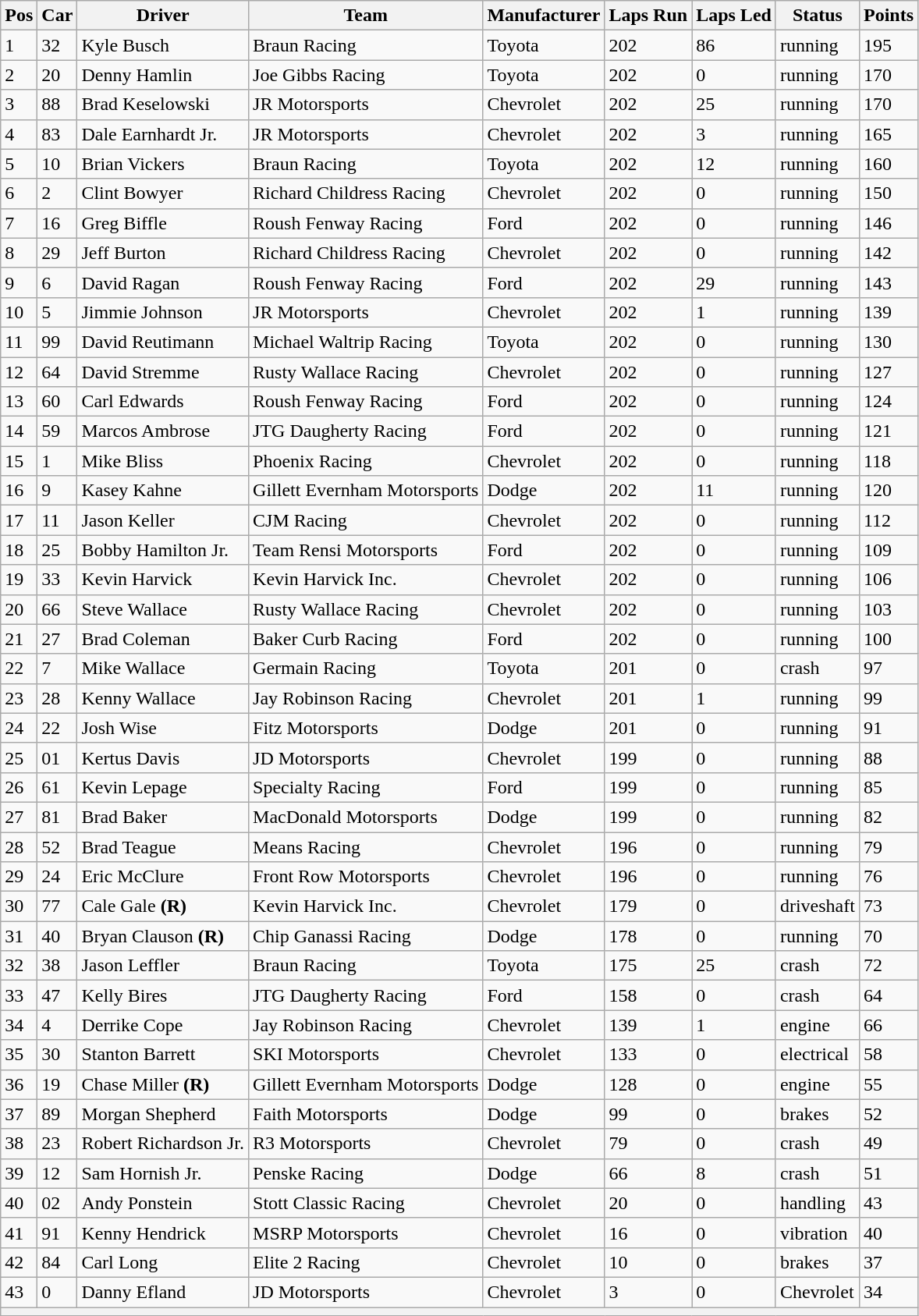<table class="sortable wikitable" border="1">
<tr>
<th>Pos</th>
<th>Car</th>
<th>Driver</th>
<th>Team</th>
<th>Manufacturer</th>
<th>Laps Run</th>
<th>Laps Led</th>
<th>Status</th>
<th>Points</th>
</tr>
<tr>
<td>1</td>
<td>32</td>
<td>Kyle Busch</td>
<td>Braun Racing</td>
<td>Toyota</td>
<td>202</td>
<td>86</td>
<td>running</td>
<td>195</td>
</tr>
<tr>
<td>2</td>
<td>20</td>
<td>Denny Hamlin</td>
<td>Joe Gibbs Racing</td>
<td>Toyota</td>
<td>202</td>
<td>0</td>
<td>running</td>
<td>170</td>
</tr>
<tr>
<td>3</td>
<td>88</td>
<td>Brad Keselowski</td>
<td>JR Motorsports</td>
<td>Chevrolet</td>
<td>202</td>
<td>25</td>
<td>running</td>
<td>170</td>
</tr>
<tr>
<td>4</td>
<td>83</td>
<td>Dale Earnhardt Jr.</td>
<td>JR Motorsports</td>
<td>Chevrolet</td>
<td>202</td>
<td>3</td>
<td>running</td>
<td>165</td>
</tr>
<tr>
<td>5</td>
<td>10</td>
<td>Brian Vickers</td>
<td>Braun Racing</td>
<td>Toyota</td>
<td>202</td>
<td>12</td>
<td>running</td>
<td>160</td>
</tr>
<tr>
<td>6</td>
<td>2</td>
<td>Clint Bowyer</td>
<td>Richard Childress Racing</td>
<td>Chevrolet</td>
<td>202</td>
<td>0</td>
<td>running</td>
<td>150</td>
</tr>
<tr>
<td>7</td>
<td>16</td>
<td>Greg Biffle</td>
<td>Roush Fenway Racing</td>
<td>Ford</td>
<td>202</td>
<td>0</td>
<td>running</td>
<td>146</td>
</tr>
<tr>
<td>8</td>
<td>29</td>
<td>Jeff Burton</td>
<td>Richard Childress Racing</td>
<td>Chevrolet</td>
<td>202</td>
<td>0</td>
<td>running</td>
<td>142</td>
</tr>
<tr>
<td>9</td>
<td>6</td>
<td>David Ragan</td>
<td>Roush Fenway Racing</td>
<td>Ford</td>
<td>202</td>
<td>29</td>
<td>running</td>
<td>143</td>
</tr>
<tr>
<td>10</td>
<td>5</td>
<td>Jimmie Johnson</td>
<td>JR Motorsports</td>
<td>Chevrolet</td>
<td>202</td>
<td>1</td>
<td>running</td>
<td>139</td>
</tr>
<tr>
<td>11</td>
<td>99</td>
<td>David Reutimann</td>
<td>Michael Waltrip Racing</td>
<td>Toyota</td>
<td>202</td>
<td>0</td>
<td>running</td>
<td>130</td>
</tr>
<tr>
<td>12</td>
<td>64</td>
<td>David Stremme</td>
<td>Rusty Wallace Racing</td>
<td>Chevrolet</td>
<td>202</td>
<td>0</td>
<td>running</td>
<td>127</td>
</tr>
<tr>
<td>13</td>
<td>60</td>
<td>Carl Edwards</td>
<td>Roush Fenway Racing</td>
<td>Ford</td>
<td>202</td>
<td>0</td>
<td>running</td>
<td>124</td>
</tr>
<tr>
<td>14</td>
<td>59</td>
<td>Marcos Ambrose</td>
<td>JTG Daugherty Racing</td>
<td>Ford</td>
<td>202</td>
<td>0</td>
<td>running</td>
<td>121</td>
</tr>
<tr>
<td>15</td>
<td>1</td>
<td>Mike Bliss</td>
<td>Phoenix Racing</td>
<td>Chevrolet</td>
<td>202</td>
<td>0</td>
<td>running</td>
<td>118</td>
</tr>
<tr>
<td>16</td>
<td>9</td>
<td>Kasey Kahne</td>
<td>Gillett Evernham Motorsports</td>
<td>Dodge</td>
<td>202</td>
<td>11</td>
<td>running</td>
<td>120</td>
</tr>
<tr>
<td>17</td>
<td>11</td>
<td>Jason Keller</td>
<td>CJM Racing</td>
<td>Chevrolet</td>
<td>202</td>
<td>0</td>
<td>running</td>
<td>112</td>
</tr>
<tr>
<td>18</td>
<td>25</td>
<td>Bobby Hamilton Jr.</td>
<td>Team Rensi Motorsports</td>
<td>Ford</td>
<td>202</td>
<td>0</td>
<td>running</td>
<td>109</td>
</tr>
<tr>
<td>19</td>
<td>33</td>
<td>Kevin Harvick</td>
<td>Kevin Harvick Inc.</td>
<td>Chevrolet</td>
<td>202</td>
<td>0</td>
<td>running</td>
<td>106</td>
</tr>
<tr>
<td>20</td>
<td>66</td>
<td>Steve Wallace</td>
<td>Rusty Wallace Racing</td>
<td>Chevrolet</td>
<td>202</td>
<td>0</td>
<td>running</td>
<td>103</td>
</tr>
<tr>
<td>21</td>
<td>27</td>
<td>Brad Coleman</td>
<td>Baker Curb Racing</td>
<td>Ford</td>
<td>202</td>
<td>0</td>
<td>running</td>
<td>100</td>
</tr>
<tr>
<td>22</td>
<td>7</td>
<td>Mike Wallace</td>
<td>Germain Racing</td>
<td>Toyota</td>
<td>201</td>
<td>0</td>
<td>crash</td>
<td>97</td>
</tr>
<tr>
<td>23</td>
<td>28</td>
<td>Kenny Wallace</td>
<td>Jay Robinson Racing</td>
<td>Chevrolet</td>
<td>201</td>
<td>1</td>
<td>running</td>
<td>99</td>
</tr>
<tr>
<td>24</td>
<td>22</td>
<td>Josh Wise</td>
<td>Fitz Motorsports</td>
<td>Dodge</td>
<td>201</td>
<td>0</td>
<td>running</td>
<td>91</td>
</tr>
<tr>
<td>25</td>
<td>01</td>
<td>Kertus Davis</td>
<td>JD Motorsports</td>
<td>Chevrolet</td>
<td>199</td>
<td>0</td>
<td>running</td>
<td>88</td>
</tr>
<tr>
<td>26</td>
<td>61</td>
<td>Kevin Lepage</td>
<td>Specialty Racing</td>
<td>Ford</td>
<td>199</td>
<td>0</td>
<td>running</td>
<td>85</td>
</tr>
<tr>
<td>27</td>
<td>81</td>
<td>Brad Baker</td>
<td>MacDonald Motorsports</td>
<td>Dodge</td>
<td>199</td>
<td>0</td>
<td>running</td>
<td>82</td>
</tr>
<tr>
<td>28</td>
<td>52</td>
<td>Brad Teague</td>
<td>Means Racing</td>
<td>Chevrolet</td>
<td>196</td>
<td>0</td>
<td>running</td>
<td>79</td>
</tr>
<tr>
<td>29</td>
<td>24</td>
<td>Eric McClure</td>
<td>Front Row Motorsports</td>
<td>Chevrolet</td>
<td>196</td>
<td>0</td>
<td>running</td>
<td>76</td>
</tr>
<tr>
<td>30</td>
<td>77</td>
<td>Cale Gale <strong>(R)</strong></td>
<td>Kevin Harvick Inc.</td>
<td>Chevrolet</td>
<td>179</td>
<td>0</td>
<td>driveshaft</td>
<td>73</td>
</tr>
<tr>
<td>31</td>
<td>40</td>
<td>Bryan Clauson <strong>(R)</strong></td>
<td>Chip Ganassi Racing</td>
<td>Dodge</td>
<td>178</td>
<td>0</td>
<td>running</td>
<td>70</td>
</tr>
<tr>
<td>32</td>
<td>38</td>
<td>Jason Leffler</td>
<td>Braun Racing</td>
<td>Toyota</td>
<td>175</td>
<td>25</td>
<td>crash</td>
<td>72</td>
</tr>
<tr>
<td>33</td>
<td>47</td>
<td>Kelly Bires</td>
<td>JTG Daugherty Racing</td>
<td>Ford</td>
<td>158</td>
<td>0</td>
<td>crash</td>
<td>64</td>
</tr>
<tr>
<td>34</td>
<td>4</td>
<td>Derrike Cope</td>
<td>Jay Robinson Racing</td>
<td>Chevrolet</td>
<td>139</td>
<td>1</td>
<td>engine</td>
<td>66</td>
</tr>
<tr>
<td>35</td>
<td>30</td>
<td>Stanton Barrett</td>
<td>SKI Motorsports</td>
<td>Chevrolet</td>
<td>133</td>
<td>0</td>
<td>electrical</td>
<td>58</td>
</tr>
<tr>
<td>36</td>
<td>19</td>
<td>Chase Miller <strong>(R)</strong></td>
<td>Gillett Evernham Motorsports</td>
<td>Dodge</td>
<td>128</td>
<td>0</td>
<td>engine</td>
<td>55</td>
</tr>
<tr>
<td>37</td>
<td>89</td>
<td>Morgan Shepherd</td>
<td>Faith Motorsports</td>
<td>Dodge</td>
<td>99</td>
<td>0</td>
<td>brakes</td>
<td>52</td>
</tr>
<tr>
<td>38</td>
<td>23</td>
<td>Robert Richardson Jr.</td>
<td>R3 Motorsports</td>
<td>Chevrolet</td>
<td>79</td>
<td>0</td>
<td>crash</td>
<td>49</td>
</tr>
<tr>
<td>39</td>
<td>12</td>
<td>Sam Hornish Jr.</td>
<td>Penske Racing</td>
<td>Dodge</td>
<td>66</td>
<td>8</td>
<td>crash</td>
<td>51</td>
</tr>
<tr>
<td>40</td>
<td>02</td>
<td>Andy Ponstein</td>
<td>Stott Classic Racing</td>
<td>Chevrolet</td>
<td>20</td>
<td>0</td>
<td>handling</td>
<td>43</td>
</tr>
<tr>
<td>41</td>
<td>91</td>
<td>Kenny Hendrick</td>
<td>MSRP Motorsports</td>
<td>Chevrolet</td>
<td>16</td>
<td>0</td>
<td>vibration</td>
<td>40</td>
</tr>
<tr>
<td>42</td>
<td>84</td>
<td>Carl Long</td>
<td>Elite 2 Racing</td>
<td>Chevrolet</td>
<td>10</td>
<td>0</td>
<td>brakes</td>
<td>37</td>
</tr>
<tr>
<td>43</td>
<td>0</td>
<td>Danny Efland</td>
<td>JD Motorsports</td>
<td>Chevrolet</td>
<td>3</td>
<td>0</td>
<td>Chevrolet</td>
<td>34</td>
</tr>
<tr>
<th colspan="9"></th>
</tr>
</table>
